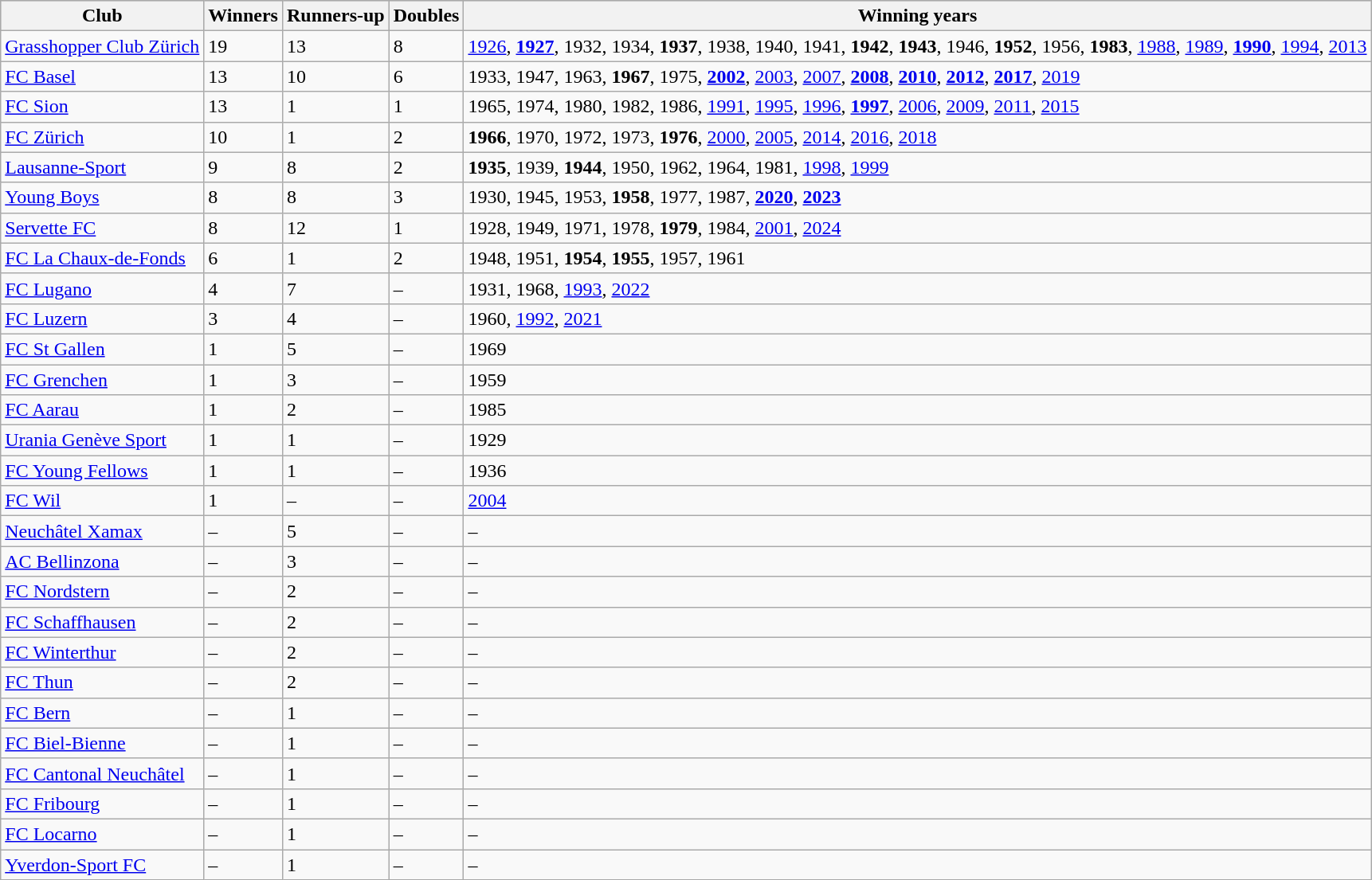<table class=wikitable>
<tr style="background:silver;">
<th>Club</th>
<th>Winners</th>
<th>Runners-up</th>
<th>Doubles</th>
<th>Winning years</th>
</tr>
<tr>
<td><a href='#'>Grasshopper Club Zürich</a></td>
<td>19</td>
<td>13</td>
<td>8</td>
<td><a href='#'>1926</a>, <strong><a href='#'>1927</a></strong>, 1932, 1934, <strong>1937</strong>, 1938, 1940, 1941, <strong>1942</strong>, <strong>1943</strong>, 1946, <strong>1952</strong>, 1956, <strong>1983</strong>, <a href='#'>1988</a>, <a href='#'>1989</a>, <strong><a href='#'>1990</a></strong>, <a href='#'>1994</a>, <a href='#'>2013</a></td>
</tr>
<tr>
<td><a href='#'>FC Basel</a></td>
<td>13</td>
<td>10</td>
<td>6</td>
<td>1933, 1947, 1963, <strong>1967</strong>, 1975, <strong><a href='#'>2002</a></strong>, <a href='#'>2003</a>, <a href='#'>2007</a>, <strong><a href='#'>2008</a></strong>, <strong><a href='#'>2010</a></strong>, <strong><a href='#'>2012</a></strong>, <strong><a href='#'>2017</a></strong>, <a href='#'>2019</a></td>
</tr>
<tr>
<td><a href='#'>FC Sion</a></td>
<td>13</td>
<td>1</td>
<td>1</td>
<td>1965, 1974, 1980, 1982, 1986, <a href='#'>1991</a>, <a href='#'>1995</a>, <a href='#'>1996</a>, <strong><a href='#'>1997</a></strong>, <a href='#'>2006</a>, <a href='#'>2009</a>, <a href='#'>2011</a>, <a href='#'>2015</a></td>
</tr>
<tr>
<td><a href='#'>FC Zürich</a></td>
<td>10</td>
<td>1</td>
<td>2</td>
<td><strong>1966</strong>, 1970, 1972, 1973, <strong>1976</strong>, <a href='#'>2000</a>, <a href='#'>2005</a>, <a href='#'>2014</a>, <a href='#'>2016</a>, <a href='#'>2018</a></td>
</tr>
<tr>
<td><a href='#'>Lausanne-Sport</a></td>
<td>9</td>
<td>8</td>
<td>2</td>
<td><strong>1935</strong>, 1939, <strong>1944</strong>, 1950, 1962, 1964, 1981, <a href='#'>1998</a>, <a href='#'>1999</a></td>
</tr>
<tr>
<td><a href='#'>Young Boys</a></td>
<td>8</td>
<td>8</td>
<td>3</td>
<td>1930, 1945, 1953, <strong>1958</strong>, 1977, 1987, <strong><a href='#'>2020</a></strong>, <strong><a href='#'>2023</a></strong></td>
</tr>
<tr>
<td><a href='#'>Servette FC</a></td>
<td>8</td>
<td>12</td>
<td>1</td>
<td>1928, 1949, 1971, 1978, <strong>1979</strong>, 1984, <a href='#'>2001</a>, <a href='#'>2024</a></td>
</tr>
<tr>
<td><a href='#'>FC La Chaux-de-Fonds</a></td>
<td>6</td>
<td>1</td>
<td>2</td>
<td>1948, 1951, <strong>1954</strong>, <strong>1955</strong>, 1957, 1961</td>
</tr>
<tr>
<td><a href='#'>FC Lugano</a></td>
<td>4</td>
<td>7</td>
<td>–</td>
<td>1931, 1968, <a href='#'>1993</a>, <a href='#'>2022</a></td>
</tr>
<tr>
<td><a href='#'>FC Luzern</a></td>
<td>3</td>
<td>4</td>
<td>–</td>
<td>1960, <a href='#'>1992</a>, <a href='#'>2021</a></td>
</tr>
<tr>
<td><a href='#'>FC St Gallen</a></td>
<td>1</td>
<td>5</td>
<td>–</td>
<td>1969</td>
</tr>
<tr>
<td><a href='#'>FC Grenchen</a></td>
<td>1</td>
<td>3</td>
<td>–</td>
<td>1959</td>
</tr>
<tr>
<td><a href='#'>FC Aarau</a></td>
<td>1</td>
<td>2</td>
<td>–</td>
<td>1985</td>
</tr>
<tr>
<td><a href='#'>Urania Genève Sport</a></td>
<td>1</td>
<td>1</td>
<td>–</td>
<td>1929</td>
</tr>
<tr>
<td><a href='#'>FC Young Fellows</a></td>
<td>1</td>
<td>1</td>
<td>–</td>
<td>1936</td>
</tr>
<tr>
<td><a href='#'>FC Wil</a></td>
<td>1</td>
<td>–</td>
<td>–</td>
<td><a href='#'>2004</a></td>
</tr>
<tr>
<td><a href='#'>Neuchâtel Xamax</a></td>
<td>–</td>
<td>5</td>
<td>–</td>
<td>–</td>
</tr>
<tr>
<td><a href='#'>AC Bellinzona</a></td>
<td>–</td>
<td>3</td>
<td>–</td>
<td>–</td>
</tr>
<tr>
<td><a href='#'>FC Nordstern</a></td>
<td>–</td>
<td>2</td>
<td>–</td>
<td>–</td>
</tr>
<tr>
<td><a href='#'>FC Schaffhausen</a></td>
<td>–</td>
<td>2</td>
<td>–</td>
<td>–</td>
</tr>
<tr>
<td><a href='#'>FC Winterthur</a></td>
<td>–</td>
<td>2</td>
<td>–</td>
<td>–</td>
</tr>
<tr>
<td><a href='#'>FC Thun</a></td>
<td>–</td>
<td>2</td>
<td>–</td>
<td>–</td>
</tr>
<tr>
<td><a href='#'>FC Bern</a></td>
<td>–</td>
<td>1</td>
<td>–</td>
<td>–</td>
</tr>
<tr>
<td><a href='#'>FC Biel-Bienne</a></td>
<td>–</td>
<td>1</td>
<td>–</td>
<td>–</td>
</tr>
<tr>
<td><a href='#'>FC Cantonal Neuchâtel</a></td>
<td>–</td>
<td>1</td>
<td>–</td>
<td>–</td>
</tr>
<tr>
<td><a href='#'>FC Fribourg</a></td>
<td>–</td>
<td>1</td>
<td>–</td>
<td>–</td>
</tr>
<tr>
<td><a href='#'>FC Locarno</a></td>
<td>–</td>
<td>1</td>
<td>–</td>
<td>–</td>
</tr>
<tr>
<td><a href='#'>Yverdon-Sport FC</a></td>
<td>–</td>
<td>1</td>
<td>–</td>
<td>–</td>
</tr>
</table>
